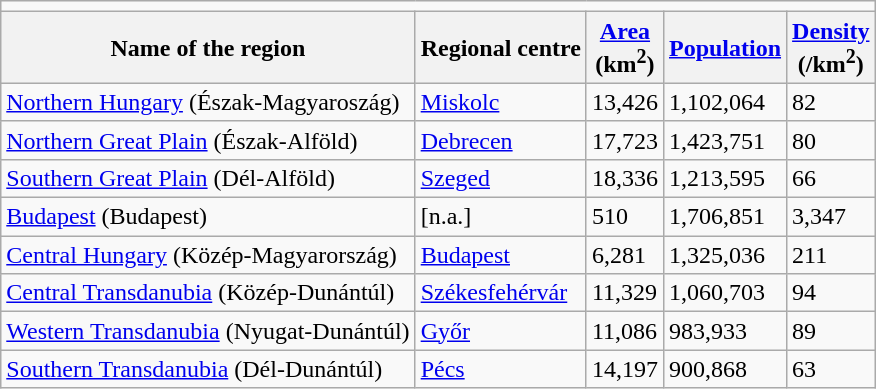<table class="wikitable">
<tr>
<td colspan=5></td>
</tr>
<tr>
<th>Name of the region</th>
<th>Regional centre</th>
<th><a href='#'>Area</a> <br>(km<sup>2</sup>)</th>
<th><a href='#'>Population</a><br></th>
<th><a href='#'>Density</a><br>(/km<sup>2</sup>)</th>
</tr>
<tr>
<td><a href='#'>Northern Hungary</a> (Észak-Magyaroszág)</td>
<td><a href='#'>Miskolc</a></td>
<td>13,426</td>
<td>1,102,064</td>
<td>82</td>
</tr>
<tr>
<td><a href='#'>Northern Great Plain</a> (Észak-Alföld)</td>
<td><a href='#'>Debrecen</a></td>
<td>17,723</td>
<td>1,423,751</td>
<td>80</td>
</tr>
<tr>
<td><a href='#'>Southern Great Plain</a> (Dél-Alföld)</td>
<td><a href='#'>Szeged</a></td>
<td>18,336</td>
<td>1,213,595</td>
<td>66</td>
</tr>
<tr>
<td><a href='#'>Budapest</a> (Budapest)</td>
<td>[n.a.]</td>
<td>510</td>
<td>1,706,851</td>
<td>3,347</td>
</tr>
<tr>
<td><a href='#'>Central Hungary</a> (Közép-Magyarország)</td>
<td><a href='#'>Budapest</a></td>
<td>6,281</td>
<td>1,325,036</td>
<td>211</td>
</tr>
<tr>
<td><a href='#'>Central Transdanubia</a> (Közép-Dunántúl)</td>
<td><a href='#'>Székesfehérvár</a></td>
<td>11,329</td>
<td>1,060,703</td>
<td>94</td>
</tr>
<tr>
<td><a href='#'>Western Transdanubia</a> (Nyugat-Dunántúl)</td>
<td><a href='#'>Győr</a></td>
<td>11,086</td>
<td>983,933</td>
<td>89</td>
</tr>
<tr>
<td><a href='#'>Southern Transdanubia</a> (Dél-Dunántúl)</td>
<td><a href='#'>Pécs</a></td>
<td>14,197</td>
<td>900,868</td>
<td>63</td>
</tr>
</table>
